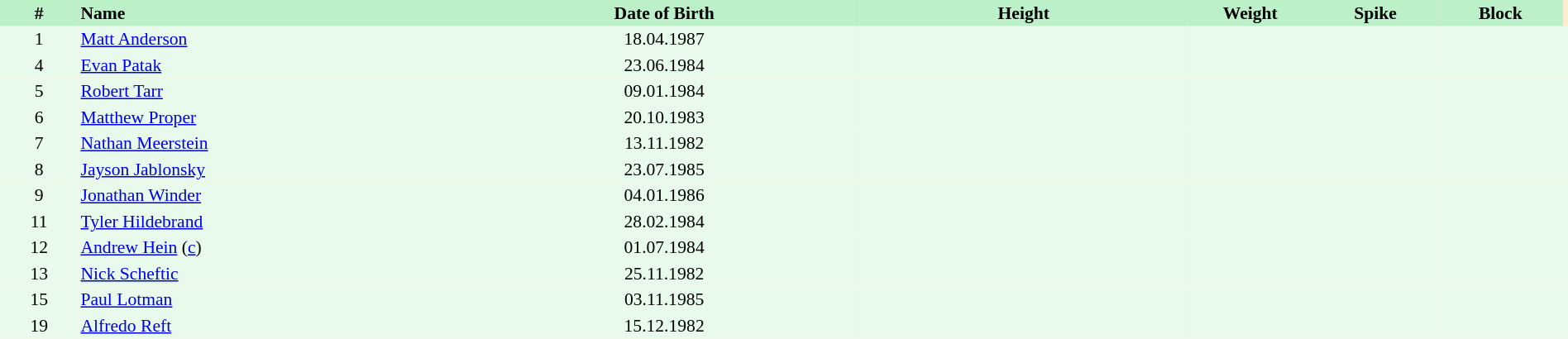<table border=0 cellpadding=2 cellspacing=0  |- bgcolor=#FFECCE style="text-align:center; font-size:90%;" width=100%>
<tr bgcolor=#BBF0C9>
<th width=5%>#</th>
<th width=25% align=left>Name</th>
<th width=25%>Date of Birth</th>
<th width=21%>Height</th>
<th width=8%>Weight</th>
<th width=8%>Spike</th>
<th width=8%>Block</th>
</tr>
<tr bgcolor=#E7FAEC>
<td>1</td>
<td align=left><a href='#'>Matt Anderson</a></td>
<td>18.04.1987</td>
<td></td>
<td></td>
<td></td>
<td></td>
<td></td>
</tr>
<tr bgcolor=#E7FAEC>
<td>4</td>
<td align=left><a href='#'>Evan Patak</a></td>
<td>23.06.1984</td>
<td></td>
<td></td>
<td></td>
<td></td>
<td></td>
</tr>
<tr bgcolor=#E7FAEC>
<td>5</td>
<td align=left><a href='#'>Robert Tarr</a></td>
<td>09.01.1984</td>
<td></td>
<td></td>
<td></td>
<td></td>
<td></td>
</tr>
<tr bgcolor=#E7FAEC>
<td>6</td>
<td align=left><a href='#'>Matthew Proper</a></td>
<td>20.10.1983</td>
<td></td>
<td></td>
<td></td>
<td></td>
<td></td>
</tr>
<tr bgcolor=#E7FAEC>
<td>7</td>
<td align=left><a href='#'>Nathan Meerstein</a></td>
<td>13.11.1982</td>
<td></td>
<td></td>
<td></td>
<td></td>
<td></td>
</tr>
<tr bgcolor=#E7FAEC>
<td>8</td>
<td align=left><a href='#'>Jayson Jablonsky</a></td>
<td>23.07.1985</td>
<td></td>
<td></td>
<td></td>
<td></td>
<td></td>
</tr>
<tr bgcolor=#E7FAEC>
<td>9</td>
<td align=left><a href='#'>Jonathan Winder</a></td>
<td>04.01.1986</td>
<td></td>
<td></td>
<td></td>
<td></td>
<td></td>
</tr>
<tr bgcolor=#E7FAEC>
<td>11</td>
<td align=left><a href='#'>Tyler Hildebrand</a></td>
<td>28.02.1984</td>
<td></td>
<td></td>
<td></td>
<td></td>
<td></td>
</tr>
<tr bgcolor=#E7FAEC>
<td>12</td>
<td align=left><a href='#'>Andrew Hein</a> (<a href='#'>c</a>)</td>
<td>01.07.1984</td>
<td></td>
<td></td>
<td></td>
<td></td>
<td></td>
</tr>
<tr bgcolor=#E7FAEC>
<td>13</td>
<td align=left><a href='#'>Nick Scheftic</a></td>
<td>25.11.1982</td>
<td></td>
<td></td>
<td></td>
<td></td>
<td></td>
</tr>
<tr bgcolor=#E7FAEC>
<td>15</td>
<td align=left><a href='#'>Paul Lotman</a></td>
<td>03.11.1985</td>
<td></td>
<td></td>
<td></td>
<td></td>
<td></td>
</tr>
<tr bgcolor=#E7FAEC>
<td>19</td>
<td align=left><a href='#'>Alfredo Reft</a></td>
<td>15.12.1982</td>
<td></td>
<td></td>
<td></td>
<td></td>
<td></td>
</tr>
</table>
